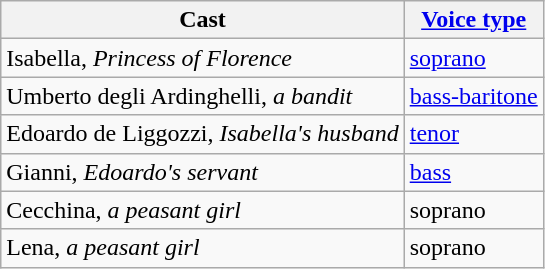<table class="wikitable">
<tr>
<th>Cast</th>
<th><a href='#'>Voice type</a></th>
</tr>
<tr>
<td>Isabella, <em>Princess of Florence</em></td>
<td><a href='#'>soprano</a></td>
</tr>
<tr>
<td>Umberto degli Ardinghelli, <em>a bandit</em></td>
<td><a href='#'>bass-baritone</a></td>
</tr>
<tr>
<td>Edoardo de Liggozzi, <em>Isabella's husband</em></td>
<td><a href='#'>tenor</a></td>
</tr>
<tr>
<td>Gianni, <em>Edoardo's servant</em></td>
<td><a href='#'>bass</a></td>
</tr>
<tr>
<td>Cecchina, <em>a peasant girl</em></td>
<td>soprano</td>
</tr>
<tr>
<td>Lena, <em>a peasant girl</em></td>
<td>soprano</td>
</tr>
</table>
